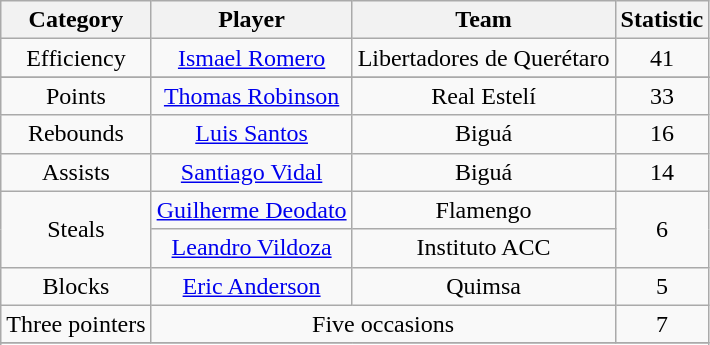<table class="wikitable" style="text-align:center;">
<tr>
<th>Category</th>
<th>Player</th>
<th>Team</th>
<th>Statistic</th>
</tr>
<tr>
<td>Efficiency</td>
<td> <a href='#'>Ismael Romero</a></td>
<td>Libertadores de Querétaro</td>
<td>41</td>
</tr>
<tr>
</tr>
<tr>
<td>Points</td>
<td> <a href='#'>Thomas Robinson</a></td>
<td>Real Estelí</td>
<td>33</td>
</tr>
<tr>
<td>Rebounds</td>
<td> <a href='#'>Luis Santos</a></td>
<td>Biguá</td>
<td>16</td>
</tr>
<tr>
<td>Assists</td>
<td> <a href='#'>Santiago Vidal</a></td>
<td>Biguá</td>
<td>14</td>
</tr>
<tr>
<td rowspan=2>Steals</td>
<td> <a href='#'>Guilherme Deodato</a></td>
<td>Flamengo</td>
<td rowspan=2>6</td>
</tr>
<tr>
<td> <a href='#'>Leandro Vildoza</a></td>
<td>Instituto ACC</td>
</tr>
<tr>
<td>Blocks</td>
<td> <a href='#'>Eric Anderson</a></td>
<td>Quimsa</td>
<td>5</td>
</tr>
<tr>
<td>Three pointers</td>
<td colspan=2>Five occasions</td>
<td>7</td>
</tr>
<tr>
</tr>
<tr>
</tr>
</table>
